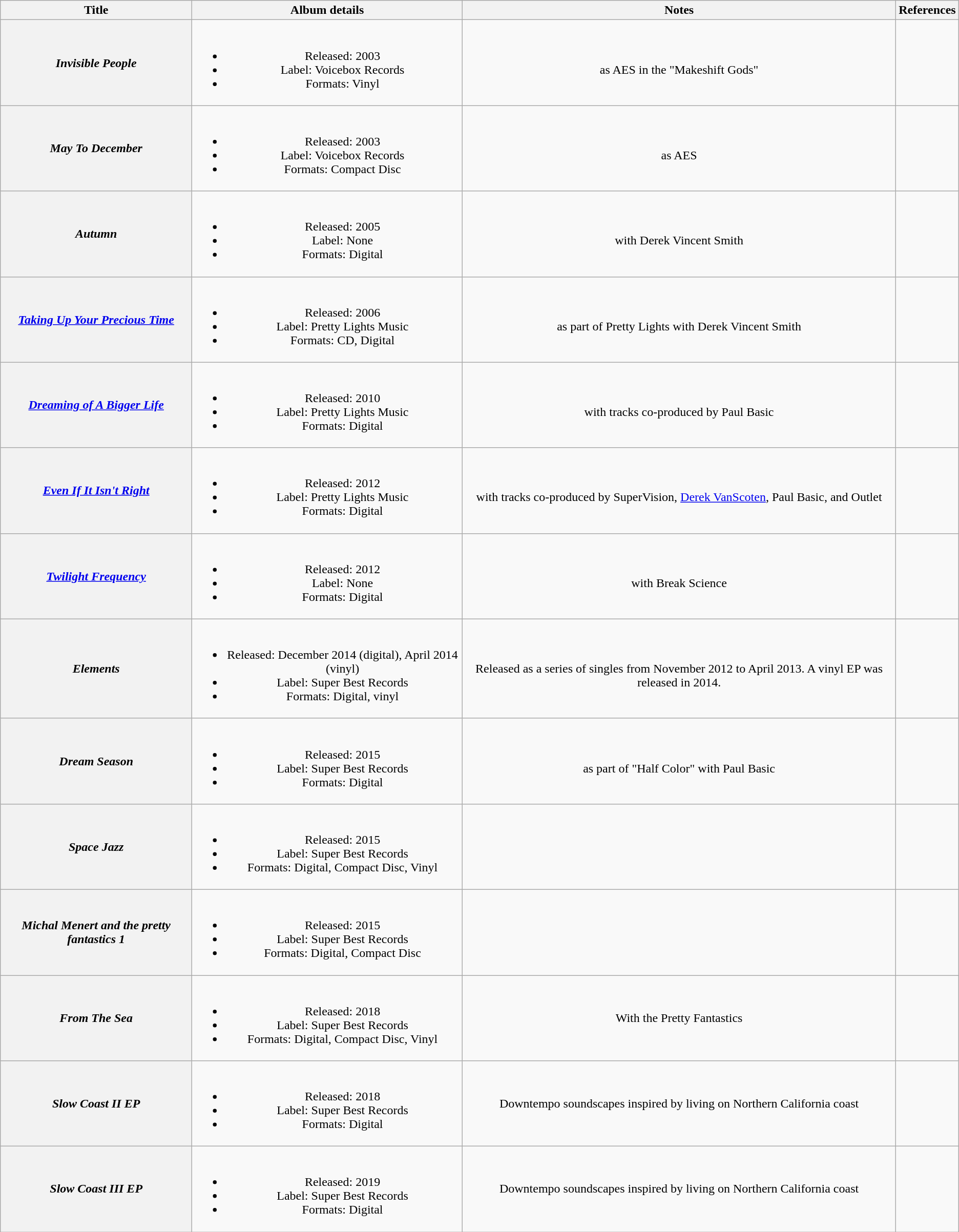<table class="wikitable plainrowheaders" style="text-align:center;">
<tr>
<th scope="col">Title</th>
<th>Album details</th>
<th>Notes</th>
<th>References</th>
</tr>
<tr>
<th scope="row"><em>Invisible People</em></th>
<td><br><ul><li>Released: 2003</li><li>Label: Voicebox Records</li><li>Formats: Vinyl</li></ul></td>
<td><br>as AES in the "Makeshift Gods"</td>
<td></td>
</tr>
<tr>
<th scope="row"><em>May To December</em></th>
<td><br><ul><li>Released: 2003</li><li>Label: Voicebox Records</li><li>Formats: Compact Disc</li></ul></td>
<td><br>as AES</td>
<td></td>
</tr>
<tr>
<th scope="row"><em>Autumn</em></th>
<td><br><ul><li>Released: 2005</li><li>Label: None</li><li>Formats: Digital</li></ul></td>
<td><br>with Derek Vincent Smith</td>
<td></td>
</tr>
<tr>
<th scope="row"><em><a href='#'>Taking Up Your Precious Time</a></em></th>
<td><br><ul><li>Released: 2006</li><li>Label: Pretty Lights Music</li><li>Formats: CD, Digital</li></ul></td>
<td><br>as part of Pretty Lights with Derek Vincent Smith</td>
<td></td>
</tr>
<tr>
<th scope="row"><em><a href='#'>Dreaming of A Bigger Life</a></em></th>
<td><br><ul><li>Released: 2010</li><li>Label: Pretty Lights Music</li><li>Formats: Digital</li></ul></td>
<td><br>with tracks co-produced by Paul Basic</td>
<td></td>
</tr>
<tr>
<th scope="row"><em><a href='#'>Even If It Isn't Right</a></em></th>
<td><br><ul><li>Released: 2012</li><li>Label: Pretty Lights Music</li><li>Formats: Digital</li></ul></td>
<td><br>with tracks co-produced by SuperVision, <a href='#'>Derek VanScoten</a>, Paul Basic, and Outlet</td>
<td></td>
</tr>
<tr>
<th scope="row"><em><a href='#'>Twilight Frequency</a></em></th>
<td><br><ul><li>Released: 2012</li><li>Label: None</li><li>Formats: Digital</li></ul></td>
<td><br>with Break Science</td>
<td></td>
</tr>
<tr>
<th scope="row"><em>Elements</em></th>
<td><br><ul><li>Released: December 2014 (digital), April 2014 (vinyl)</li><li>Label: Super Best Records</li><li>Formats: Digital, vinyl</li></ul></td>
<td><br>Released as a series of singles from November 2012 to April 2013. A vinyl EP was released in 2014.</td>
<td></td>
</tr>
<tr>
<th scope="row"><em>Dream Season</em></th>
<td><br><ul><li>Released: 2015</li><li>Label: Super Best Records</li><li>Formats: Digital</li></ul></td>
<td><br>as part of "Half Color" with Paul Basic</td>
<td></td>
</tr>
<tr>
<th scope="row"><em>Space Jazz</em></th>
<td><br><ul><li>Released: 2015</li><li>Label: Super Best Records</li><li>Formats: Digital, Compact Disc, Vinyl</li></ul></td>
<td></td>
</tr>
<tr>
<th scope="row"><em>Michal Menert and the pretty fantastics 1</em></th>
<td><br><ul><li>Released: 2015</li><li>Label: Super Best Records</li><li>Formats: Digital, Compact Disc</li></ul></td>
<td></td>
<td></td>
</tr>
<tr>
<th scope="row"><em>From The Sea</em></th>
<td><br><ul><li>Released: 2018</li><li>Label: Super Best Records</li><li>Formats: Digital, Compact Disc, Vinyl</li></ul></td>
<td>With the Pretty Fantastics</td>
<td></td>
</tr>
<tr>
<th scope="row"><em>Slow Coast II EP</em></th>
<td><br><ul><li>Released: 2018</li><li>Label: Super Best Records</li><li>Formats: Digital</li></ul></td>
<td>Downtempo soundscapes inspired by living on Northern California coast</td>
<td></td>
</tr>
<tr>
<th scope="row"><em>Slow Coast III EP</em></th>
<td><br><ul><li>Released: 2019</li><li>Label: Super Best Records</li><li>Formats: Digital</li></ul></td>
<td>Downtempo soundscapes inspired by living on Northern California coast</td>
<td></td>
</tr>
</table>
